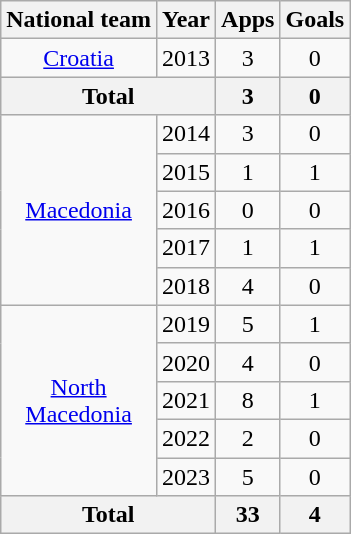<table class="wikitable" style="text-align:center">
<tr>
<th>National team</th>
<th>Year</th>
<th>Apps</th>
<th>Goals</th>
</tr>
<tr>
<td><a href='#'>Croatia</a></td>
<td>2013</td>
<td>3</td>
<td>0</td>
</tr>
<tr>
<th colspan="2">Total</th>
<th>3</th>
<th>0</th>
</tr>
<tr>
<td rowspan="5"><a href='#'>Macedonia</a></td>
<td>2014</td>
<td>3</td>
<td>0</td>
</tr>
<tr>
<td>2015</td>
<td>1</td>
<td>1</td>
</tr>
<tr>
<td>2016</td>
<td>0</td>
<td>0</td>
</tr>
<tr>
<td>2017</td>
<td>1</td>
<td>1</td>
</tr>
<tr>
<td>2018</td>
<td>4</td>
<td>0</td>
</tr>
<tr>
<td rowspan="5"><a href='#'>North<br>Macedonia</a></td>
<td>2019</td>
<td>5</td>
<td>1</td>
</tr>
<tr>
<td>2020</td>
<td>4</td>
<td>0</td>
</tr>
<tr>
<td>2021</td>
<td>8</td>
<td>1</td>
</tr>
<tr>
<td>2022</td>
<td>2</td>
<td>0</td>
</tr>
<tr>
<td>2023</td>
<td>5</td>
<td>0</td>
</tr>
<tr>
<th colspan="2">Total</th>
<th>33</th>
<th>4</th>
</tr>
</table>
